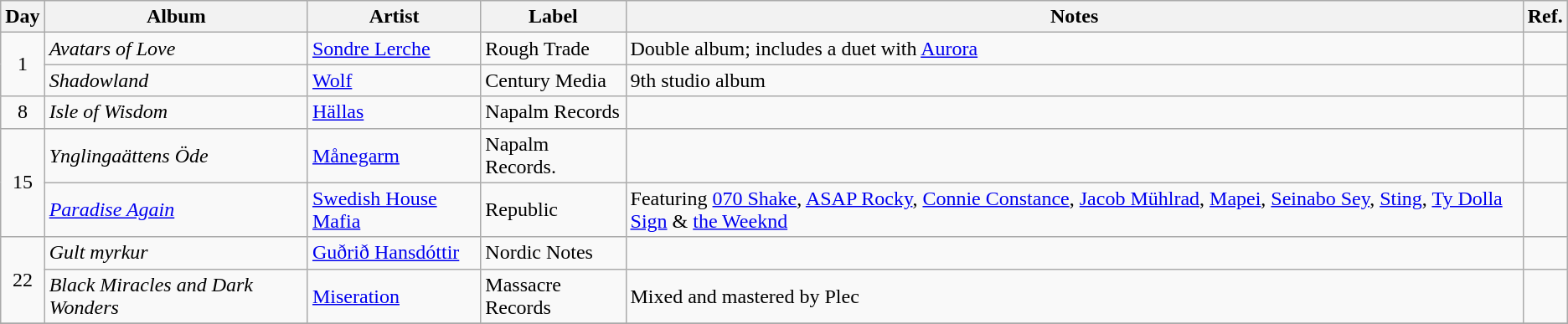<table class="wikitable">
<tr>
<th>Day</th>
<th>Album</th>
<th>Artist</th>
<th>Label</th>
<th>Notes</th>
<th>Ref.</th>
</tr>
<tr>
<td rowspan="2" style="text-align:center;">1</td>
<td><em>Avatars of Love</em></td>
<td><a href='#'>Sondre Lerche</a></td>
<td>Rough Trade</td>
<td>Double album; includes a duet with <a href='#'>Aurora</a></td>
<td></td>
</tr>
<tr>
<td><em>Shadowland</em></td>
<td><a href='#'>Wolf</a></td>
<td>Century Media</td>
<td>9th studio album</td>
<td></td>
</tr>
<tr>
<td rowspan="1" style="text-align:center;">8</td>
<td><em>Isle of Wisdom</em></td>
<td><a href='#'>Hällas</a></td>
<td>Napalm Records</td>
<td></td>
<td></td>
</tr>
<tr>
<td rowspan="2" style="text-align:center;">15</td>
<td><em>Ynglingaättens Öde</em></td>
<td><a href='#'>Månegarm</a></td>
<td>Napalm Records.</td>
<td></td>
<td></td>
</tr>
<tr>
<td><em><a href='#'>Paradise Again</a></em></td>
<td><a href='#'>Swedish House Mafia</a></td>
<td>Republic</td>
<td>Featuring <a href='#'>070 Shake</a>, <a href='#'>ASAP Rocky</a>, <a href='#'>Connie Constance</a>, <a href='#'>Jacob Mühlrad</a>, <a href='#'>Mapei</a>, <a href='#'>Seinabo Sey</a>, <a href='#'>Sting</a>, <a href='#'>Ty Dolla Sign</a> & <a href='#'>the Weeknd</a></td>
<td></td>
</tr>
<tr>
<td rowspan="2" style="text-align:center;">22</td>
<td><em>Gult myrkur</em></td>
<td><a href='#'>Guðrið Hansdóttir</a></td>
<td>Nordic Notes</td>
<td></td>
<td></td>
</tr>
<tr>
<td><em>Black Miracles and Dark Wonders</em></td>
<td><a href='#'>Miseration</a></td>
<td>Massacre Records</td>
<td>Mixed and mastered by Plec</td>
<td></td>
</tr>
<tr>
</tr>
</table>
